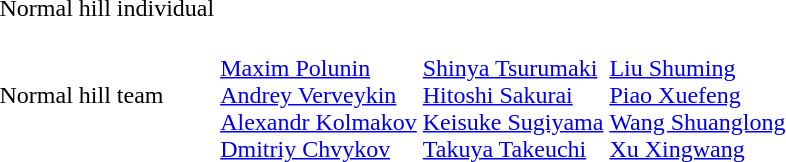<table>
<tr>
<td>Normal hill individual</td>
<td></td>
<td></td>
<td></td>
</tr>
<tr>
<td>Normal hill team</td>
<td><br><a href='#'>Maxim Polunin</a><br><a href='#'>Andrey Verveykin</a><br><a href='#'>Alexandr Kolmakov</a><br><a href='#'>Dmitriy Chvykov</a></td>
<td><br><a href='#'>Shinya Tsurumaki</a><br><a href='#'>Hitoshi Sakurai</a><br><a href='#'>Keisuke Sugiyama</a><br><a href='#'>Takuya Takeuchi</a></td>
<td><br><a href='#'>Liu Shuming</a><br><a href='#'>Piao Xuefeng</a><br><a href='#'>Wang Shuanglong</a><br><a href='#'>Xu Xingwang</a></td>
</tr>
</table>
